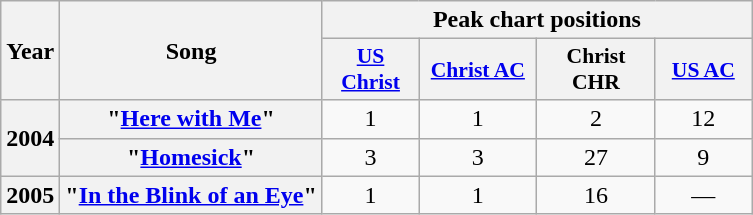<table class="wikitable plainrowheaders" style="text-align:center;">
<tr>
<th scope="col" rowspan="2">Year</th>
<th scope="col" rowspan="2">Song</th>
<th scope="col" colspan="4">Peak chart positions</th>
</tr>
<tr>
<th style="width:4em; font-size:90%"><a href='#'>US Christ</a><br></th>
<th style="width:5em; font-size:90%"><a href='#'>Christ AC</a><br></th>
<th style="width:5em; font-size:90%">Christ CHR<br></th>
<th style="width:4em; font-size:90%"><a href='#'>US AC</a><br></th>
</tr>
<tr>
<th scope="row" rowspan="2">2004</th>
<th scope="row">"<a href='#'>Here with Me</a>"</th>
<td>1</td>
<td>1</td>
<td>2</td>
<td>12</td>
</tr>
<tr>
<th scope="row">"<a href='#'>Homesick</a>"</th>
<td>3</td>
<td>3</td>
<td>27</td>
<td>9</td>
</tr>
<tr>
<th scope="row">2005</th>
<th scope="row">"<a href='#'>In the Blink of an Eye</a>"</th>
<td>1</td>
<td>1</td>
<td>16</td>
<td>—</td>
</tr>
</table>
